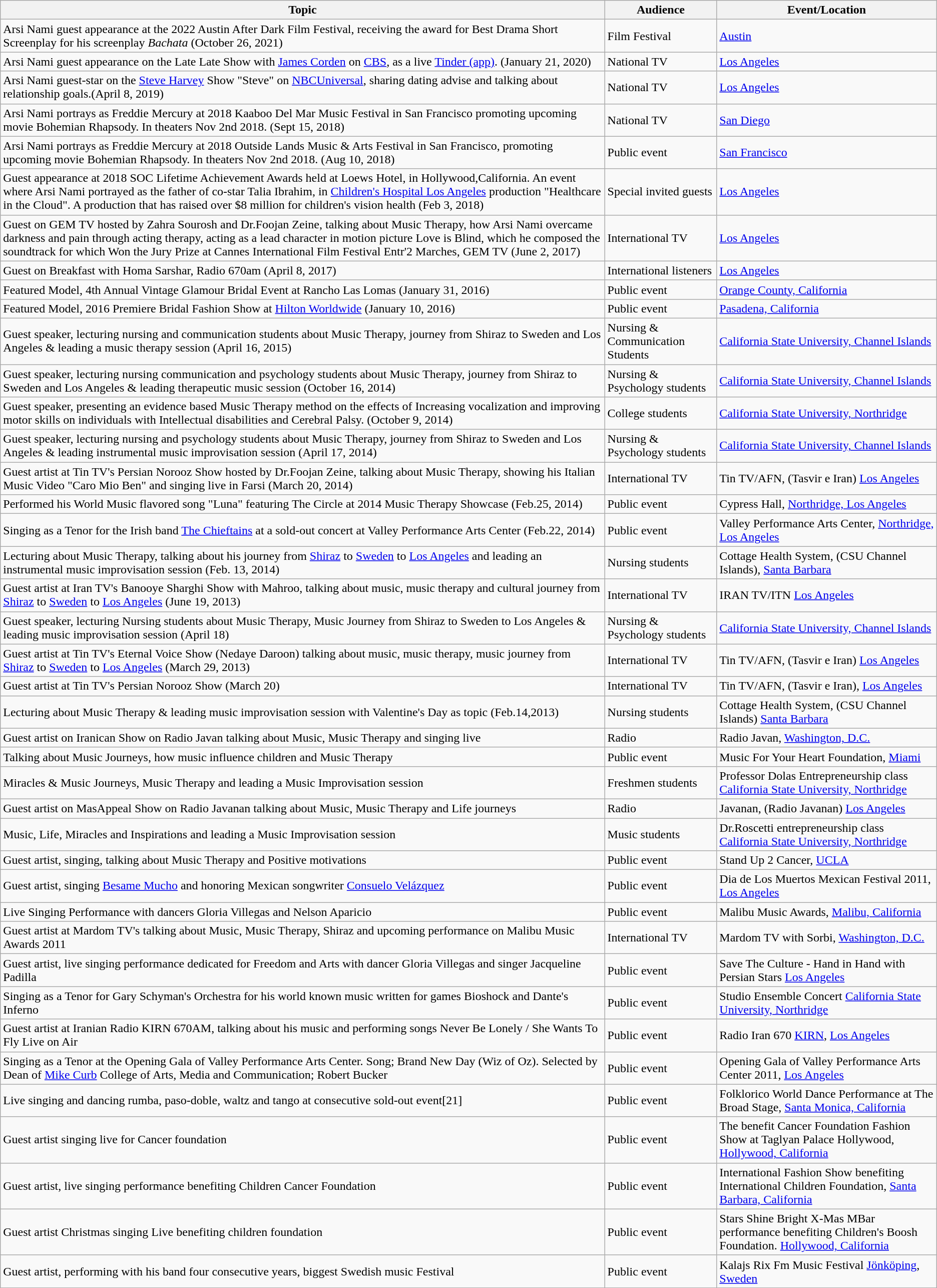<table class="wikitable">
<tr>
<th>Topic</th>
<th>Audience</th>
<th>Event/Location</th>
</tr>
<tr>
<td>Arsi Nami guest appearance at the 2022 Austin After Dark Film Festival, receiving the award for Best Drama Short Screenplay for his screenplay  <em>Bachata</em> (October 26, 2021)</td>
<td>Film Festival</td>
<td><a href='#'>Austin</a></td>
</tr>
<tr>
<td>Arsi Nami guest appearance on the Late Late Show with <a href='#'>James Corden</a> on <a href='#'>CBS</a>, as a live <a href='#'>Tinder (app)</a>. (January 21, 2020)</td>
<td>National TV</td>
<td><a href='#'>Los Angeles</a></td>
</tr>
<tr>
<td>Arsi Nami guest-star on the <a href='#'>Steve Harvey</a> Show "Steve" on <a href='#'>NBCUniversal</a>, sharing dating advise and talking about relationship goals.(April 8, 2019)</td>
<td>National TV</td>
<td><a href='#'>Los Angeles</a></td>
</tr>
<tr>
<td>Arsi Nami portrays as Freddie Mercury at 2018 Kaaboo Del Mar Music Festival in San Francisco promoting upcoming movie Bohemian Rhapsody. In theaters Nov 2nd 2018. (Sept 15, 2018)</td>
<td>National TV</td>
<td><a href='#'>San Diego</a></td>
</tr>
<tr>
<td>Arsi Nami portrays as Freddie Mercury at 2018 Outside Lands Music & Arts Festival in San Francisco, promoting upcoming movie Bohemian Rhapsody. In theaters Nov 2nd 2018. (Aug 10, 2018)</td>
<td>Public event</td>
<td><a href='#'>San Francisco</a></td>
</tr>
<tr>
<td>Guest appearance at 2018 SOC Lifetime Achievement Awards held at Loews Hotel, in Hollywood,California. An event where Arsi Nami portrayed as the father of co-star Talia Ibrahim, in <a href='#'>Children's Hospital Los Angeles</a> production "Healthcare in the Cloud". A production that has raised over $8 million for children's vision health (Feb 3, 2018)</td>
<td>Special invited guests</td>
<td><a href='#'>Los Angeles</a></td>
</tr>
<tr>
<td>Guest on GEM TV hosted by Zahra Sourosh and Dr.Foojan Zeine, talking about Music Therapy, how Arsi Nami overcame darkness and pain through acting therapy, acting as a lead character in motion picture Love is Blind, which he composed the soundtrack for which Won the Jury Prize at Cannes International Film Festival Entr'2 Marches, GEM TV (June 2, 2017)</td>
<td>International TV</td>
<td><a href='#'>Los Angeles</a></td>
</tr>
<tr>
<td>Guest on Breakfast with Homa Sarshar, Radio 670am (April 8, 2017)</td>
<td>International listeners</td>
<td><a href='#'>Los Angeles</a></td>
</tr>
<tr>
<td>Featured Model, 4th Annual Vintage Glamour Bridal Event at Rancho Las Lomas (January 31, 2016)</td>
<td>Public event</td>
<td><a href='#'>Orange County, California</a></td>
</tr>
<tr>
<td>Featured Model, 2016 Premiere Bridal Fashion Show at <a href='#'>Hilton Worldwide</a> (January 10, 2016)</td>
<td>Public event</td>
<td><a href='#'>Pasadena, California</a></td>
</tr>
<tr>
<td>Guest speaker, lecturing nursing and communication students about Music Therapy, journey from Shiraz to Sweden and Los Angeles & leading a music therapy session (April 16, 2015)</td>
<td>Nursing & Communication Students</td>
<td><a href='#'>California State University, Channel Islands</a></td>
</tr>
<tr>
<td>Guest speaker, lecturing nursing communication and psychology students about Music Therapy, journey from Shiraz to Sweden and Los Angeles & leading therapeutic music session (October 16, 2014)</td>
<td>Nursing & Psychology students</td>
<td><a href='#'>California State University, Channel Islands</a></td>
</tr>
<tr>
<td>Guest speaker, presenting an evidence based Music Therapy method on the effects of Increasing vocalization and improving motor skills on individuals with Intellectual disabilities and Cerebral Palsy. (October 9, 2014)</td>
<td>College students</td>
<td><a href='#'>California State University, Northridge</a></td>
</tr>
<tr>
<td>Guest speaker, lecturing nursing and psychology students about Music Therapy, journey from Shiraz to Sweden and Los Angeles & leading instrumental music improvisation session (April 17, 2014)</td>
<td>Nursing & Psychology students</td>
<td><a href='#'>California State University, Channel Islands</a></td>
</tr>
<tr>
<td>Guest artist at Tin TV's Persian Norooz Show hosted by Dr.Foojan Zeine, talking about Music Therapy, showing his Italian Music Video "Caro Mio Ben" and singing live in Farsi (March 20, 2014)</td>
<td>International TV</td>
<td>Tin TV/AFN, (Tasvir e Iran) <a href='#'>Los Angeles</a></td>
</tr>
<tr>
<td>Performed his World Music flavored song "Luna" featuring The Circle at 2014 Music Therapy Showcase (Feb.25, 2014)</td>
<td>Public event</td>
<td>Cypress Hall, <a href='#'>Northridge, Los Angeles</a></td>
</tr>
<tr>
<td>Singing as a Tenor for the Irish band <a href='#'>The Chieftains</a> at a sold-out concert at Valley Performance Arts Center (Feb.22, 2014)</td>
<td>Public event</td>
<td>Valley Performance Arts Center, <a href='#'>Northridge, Los Angeles</a></td>
</tr>
<tr>
<td>Lecturing about Music Therapy, talking about his journey from <a href='#'>Shiraz</a> to <a href='#'>Sweden</a> to <a href='#'>Los Angeles</a> and leading an instrumental music improvisation session (Feb. 13, 2014)</td>
<td>Nursing students</td>
<td>Cottage Health System, (CSU Channel Islands), <a href='#'>Santa Barbara</a></td>
</tr>
<tr>
<td>Guest artist at Iran TV's Banooye Sharghi Show with Mahroo, talking about music, music therapy and cultural journey from <a href='#'>Shiraz</a> to <a href='#'>Sweden</a> to <a href='#'>Los Angeles</a> (June 19, 2013)</td>
<td>International TV</td>
<td>IRAN TV/ITN <a href='#'>Los Angeles</a></td>
</tr>
<tr>
<td>Guest speaker, lecturing Nursing students about Music Therapy, Music Journey from Shiraz to Sweden to Los Angeles & leading music improvisation session (April 18)</td>
<td>Nursing & Psychology students</td>
<td><a href='#'>California State University, Channel Islands</a></td>
</tr>
<tr>
<td>Guest artist at Tin TV's Eternal Voice Show (Nedaye Daroon) talking about music, music therapy, music journey from <a href='#'>Shiraz</a> to <a href='#'>Sweden</a> to <a href='#'>Los Angeles</a> (March 29, 2013)</td>
<td>International TV</td>
<td>Tin TV/AFN, (Tasvir e Iran) <a href='#'>Los Angeles</a></td>
</tr>
<tr>
<td>Guest artist at Tin TV's Persian Norooz Show (March 20)</td>
<td>International TV</td>
<td>Tin TV/AFN, (Tasvir e Iran), <a href='#'>Los Angeles</a></td>
</tr>
<tr>
<td>Lecturing about Music Therapy & leading music improvisation session with Valentine's Day as topic (Feb.14,2013)</td>
<td>Nursing students</td>
<td>Cottage Health System, (CSU Channel Islands) <a href='#'>Santa Barbara</a></td>
</tr>
<tr>
<td>Guest artist on Iranican Show on Radio Javan talking about Music, Music Therapy and singing live</td>
<td>Radio</td>
<td>Radio Javan, <a href='#'>Washington, D.C.</a></td>
</tr>
<tr>
<td>Talking about Music Journeys, how music influence children and Music Therapy</td>
<td>Public event</td>
<td>Music For Your Heart Foundation, <a href='#'>Miami</a></td>
</tr>
<tr>
<td>Miracles & Music Journeys, Music Therapy and leading a Music Improvisation session</td>
<td>Freshmen students</td>
<td>Professor Dolas Entrepreneurship class <a href='#'>California State University, Northridge</a></td>
</tr>
<tr>
<td>Guest artist on MasAppeal Show on Radio Javanan talking about Music, Music Therapy and Life journeys</td>
<td>Radio</td>
<td>Javanan, (Radio Javanan) <a href='#'>Los Angeles</a></td>
</tr>
<tr>
<td>Music, Life, Miracles and Inspirations and leading a Music Improvisation session</td>
<td>Music students</td>
<td>Dr.Roscetti entrepreneurship class <a href='#'>California State University, Northridge</a></td>
</tr>
<tr>
<td>Guest artist, singing, talking about Music Therapy and Positive motivations</td>
<td>Public event</td>
<td>Stand Up 2 Cancer, <a href='#'>UCLA</a></td>
</tr>
<tr>
<td>Guest artist, singing <a href='#'>Besame Mucho</a> and honoring Mexican songwriter <a href='#'>Consuelo Velázquez</a></td>
<td>Public event</td>
<td>Dia de Los Muertos Mexican Festival 2011, <a href='#'>Los Angeles</a></td>
</tr>
<tr>
<td>Live Singing Performance with dancers Gloria Villegas and Nelson Aparicio</td>
<td>Public event</td>
<td>Malibu Music Awards, <a href='#'>Malibu, California</a></td>
</tr>
<tr>
<td>Guest artist at Mardom TV's talking about Music, Music Therapy, Shiraz and upcoming performance on Malibu Music Awards 2011</td>
<td>International TV</td>
<td>Mardom TV with Sorbi, <a href='#'>Washington, D.C.</a></td>
</tr>
<tr>
<td>Guest artist, live singing performance dedicated for Freedom and Arts with dancer Gloria Villegas and singer Jacqueline Padilla</td>
<td>Public event</td>
<td>Save The Culture - Hand in Hand with Persian Stars <a href='#'>Los Angeles</a></td>
</tr>
<tr>
<td>Singing as a Tenor for Gary Schyman's Orchestra for his world known music written for games Bioshock and Dante's Inferno</td>
<td>Public event</td>
<td>Studio Ensemble Concert <a href='#'>California State University, Northridge</a></td>
</tr>
<tr>
<td>Guest artist at Iranian Radio KIRN 670AM, talking about his music and performing songs Never Be Lonely / She Wants To Fly Live on Air</td>
<td>Public event</td>
<td>Radio Iran 670 <a href='#'>KIRN</a>, <a href='#'>Los Angeles</a></td>
</tr>
<tr>
<td>Singing as a Tenor at the Opening Gala of Valley Performance Arts Center. Song; Brand New Day (Wiz of Oz). Selected by Dean of <a href='#'>Mike Curb</a> College of Arts, Media and Communication; Robert Bucker</td>
<td>Public event</td>
<td>Opening Gala of Valley Performance Arts Center 2011, <a href='#'>Los Angeles</a></td>
</tr>
<tr>
<td>Live singing and dancing rumba, paso-doble, waltz and tango at consecutive sold-out event[21]</td>
<td>Public event</td>
<td>Folklorico World Dance Performance at The Broad Stage, <a href='#'>Santa Monica, California</a></td>
</tr>
<tr>
<td>Guest artist singing live for Cancer foundation</td>
<td>Public event</td>
<td>The benefit Cancer Foundation Fashion Show at Taglyan Palace Hollywood, <a href='#'>Hollywood, California</a></td>
</tr>
<tr>
<td>Guest artist, live singing performance benefiting Children Cancer Foundation</td>
<td>Public event</td>
<td>International Fashion Show benefiting International Children Foundation, <a href='#'>Santa Barbara, California</a></td>
</tr>
<tr>
<td>Guest artist Christmas singing Live benefiting children foundation</td>
<td>Public event</td>
<td>Stars Shine Bright X-Mas MBar performance benefiting Children's Boosh Foundation. <a href='#'>Hollywood, California</a></td>
</tr>
<tr>
<td>Guest artist, performing with his band four consecutive years, biggest Swedish music Festival</td>
<td>Public event</td>
<td>Kalajs Rix Fm Music Festival <a href='#'>Jönköping</a>, <a href='#'>Sweden</a></td>
</tr>
</table>
